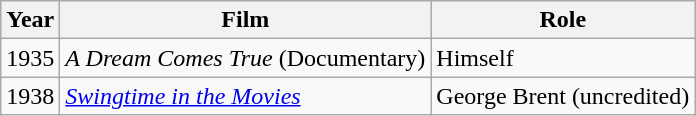<table class="wikitable">
<tr>
<th>Year</th>
<th>Film</th>
<th>Role</th>
</tr>
<tr>
<td>1935</td>
<td><em>A Dream Comes True</em> (Documentary)</td>
<td>Himself</td>
</tr>
<tr>
<td>1938</td>
<td><em><a href='#'>Swingtime in the Movies</a></em></td>
<td>George Brent (uncredited)</td>
</tr>
</table>
